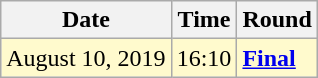<table class="wikitable">
<tr>
<th>Date</th>
<th>Time</th>
<th>Round</th>
</tr>
<tr style=background:lemonchiffon>
<td>August 10, 2019</td>
<td>16:10</td>
<td><strong><a href='#'>Final</a></strong></td>
</tr>
</table>
